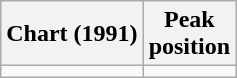<table class="wikitable sortable">
<tr>
<th>Chart (1991)</th>
<th>Peak<br>position</th>
</tr>
<tr>
<td></td>
</tr>
</table>
